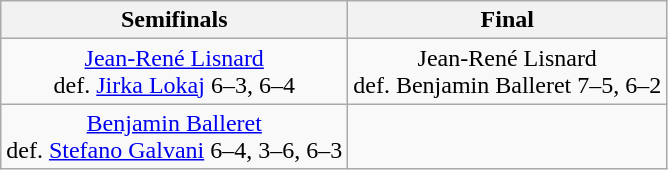<table class="wikitable" style="text-align:center">
<tr>
<th>Semifinals</th>
<th>Final</th>
</tr>
<tr>
<td> <a href='#'>Jean-René Lisnard</a><br>def.  <a href='#'>Jirka Lokaj</a>  6–3, 6–4</td>
<td> Jean-René Lisnard<br>def.  Benjamin Balleret  7–5, 6–2</td>
</tr>
<tr>
<td> <a href='#'>Benjamin Balleret</a><br>def.  <a href='#'>Stefano Galvani</a>  6–4, 3–6, 6–3</td>
</tr>
</table>
